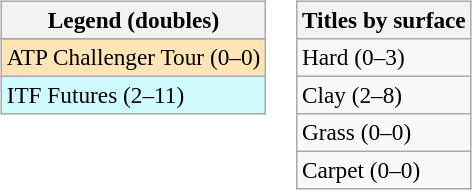<table>
<tr valign=top>
<td><br><table class=wikitable style=font-size:97%>
<tr>
<th>Legend (doubles)</th>
</tr>
<tr bgcolor=e5d1cb>
</tr>
<tr bgcolor=moccasin>
<td>ATP Challenger Tour (0–0)</td>
</tr>
<tr bgcolor=cffcff>
<td>ITF Futures (2–11)</td>
</tr>
</table>
</td>
<td><br><table class=wikitable style=font-size:97%>
<tr>
<th>Titles by surface</th>
</tr>
<tr>
<td>Hard (0–3)</td>
</tr>
<tr>
<td>Clay (2–8)</td>
</tr>
<tr>
<td>Grass (0–0)</td>
</tr>
<tr>
<td>Carpet (0–0)</td>
</tr>
</table>
</td>
</tr>
</table>
